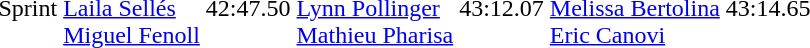<table>
<tr>
<td>Sprint</td>
<td><br><a href='#'>Laila Sellés</a><br><a href='#'>Miguel Fenoll</a></td>
<td>42:47.50</td>
<td><br><a href='#'>Lynn Pollinger</a><br><a href='#'>Mathieu Pharisa</a></td>
<td>43:12.07</td>
<td><br><a href='#'>Melissa Bertolina</a><br><a href='#'>Eric Canovi</a></td>
<td>43:14.65</td>
</tr>
</table>
